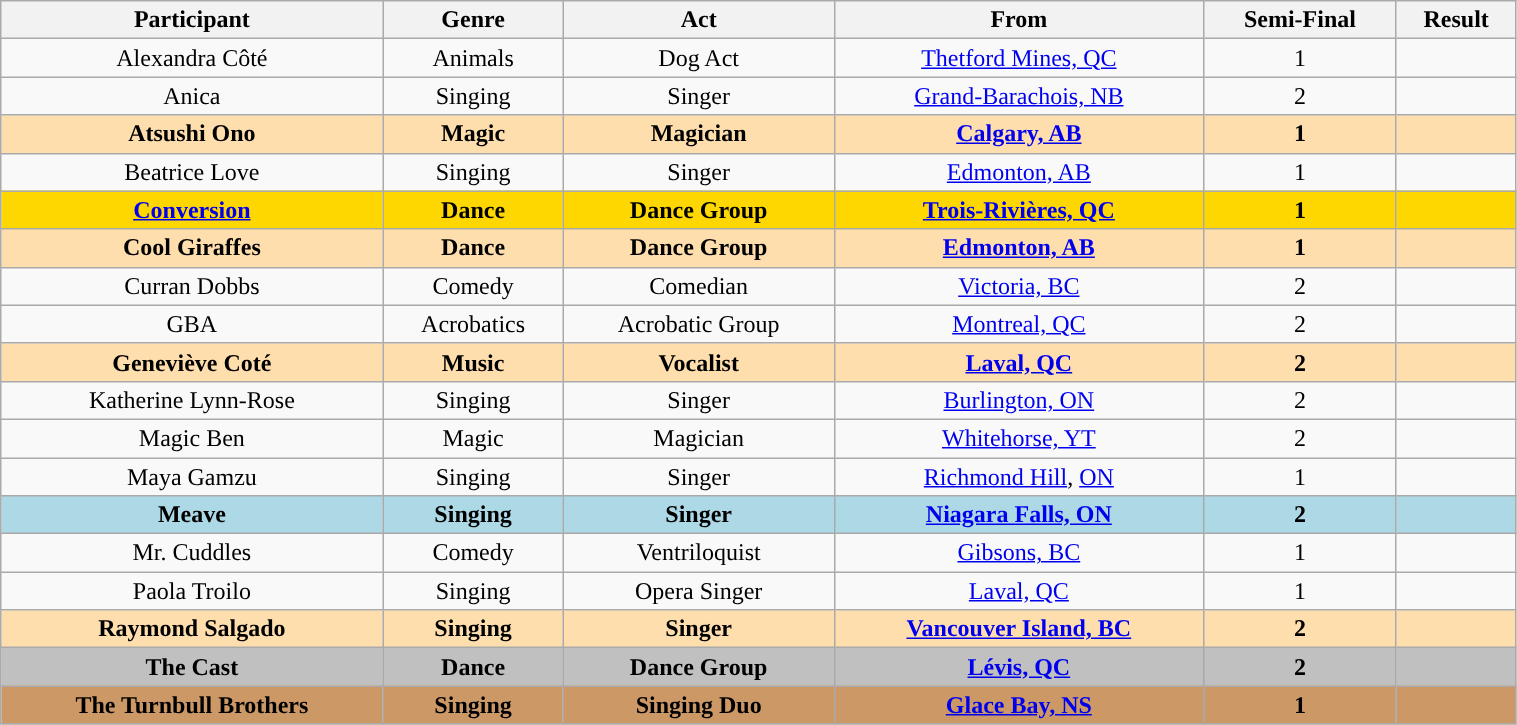<table class="wikitable sortable" style="margin-right: auto; border: none; width:80%; text-align:center;">
<tr valign="top">
<th>Participant</th>
<th>Genre</th>
<th class="unsortable">Act</th>
<th>From</th>
<th>Semi-Final</th>
<th>Result</th>
</tr>
<tr>
<td>Alexandra Côté</td>
<td>Animals</td>
<td>Dog Act</td>
<td><a href='#'>Thetford Mines, QC</a></td>
<td>1</td>
<td></td>
</tr>
<tr>
<td>Anica </td>
<td>Singing</td>
<td>Singer</td>
<td><a href='#'>Grand-Barachois, NB</a></td>
<td>2</td>
<td></td>
</tr>
<tr style="background:NavajoWhite">
<td><strong>Atsushi Ono</strong></td>
<td><strong>Magic</strong></td>
<td><strong>Magician</strong></td>
<td><strong><a href='#'>Calgary, AB</a></strong></td>
<td><strong>1</strong></td>
<td><strong></strong></td>
</tr>
<tr>
<td>Beatrice Love</td>
<td>Singing</td>
<td>Singer</td>
<td><a href='#'>Edmonton, AB</a></td>
<td>1</td>
<td></td>
</tr>
<tr style="background:gold">
<td><strong><a href='#'>Conversion</a></strong> </td>
<td><strong>Dance</strong></td>
<td><strong>Dance Group</strong></td>
<td><strong><a href='#'>Trois-Rivières, QC</a></strong></td>
<td><strong>1</strong></td>
<td><strong></strong></td>
</tr>
<tr style="background:NavajoWhite">
<td><strong>Cool Giraffes</strong></td>
<td><strong>Dance</strong></td>
<td><strong>Dance Group</strong></td>
<td><strong><a href='#'>Edmonton, AB</a></strong></td>
<td><strong>1</strong></td>
<td><strong></strong></td>
</tr>
<tr>
<td>Curran Dobbs</td>
<td>Comedy</td>
<td>Comedian</td>
<td><a href='#'>Victoria, BC</a></td>
<td>2</td>
<td></td>
</tr>
<tr>
<td>GBA</td>
<td>Acrobatics</td>
<td>Acrobatic Group</td>
<td><a href='#'>Montreal, QC</a></td>
<td>2</td>
<td></td>
</tr>
<tr style="background:NavajoWhite">
<td><strong>Geneviève Coté</strong> </td>
<td><strong>Music</strong></td>
<td><strong>Vocalist</strong></td>
<td><strong><a href='#'>Laval, QC</a></strong></td>
<td><strong>2</strong></td>
<td><strong></strong></td>
</tr>
<tr>
<td>Katherine Lynn-Rose</td>
<td>Singing</td>
<td>Singer</td>
<td><a href='#'>Burlington, ON</a></td>
<td>2</td>
<td></td>
</tr>
<tr>
<td>Magic Ben</td>
<td>Magic</td>
<td>Magician</td>
<td><a href='#'>Whitehorse, YT</a></td>
<td>2</td>
<td></td>
</tr>
<tr>
<td>Maya Gamzu </td>
<td>Singing</td>
<td>Singer</td>
<td><a href='#'>Richmond Hill</a>, <a href='#'>ON</a></td>
<td>1</td>
<td></td>
</tr>
<tr style="background:lightblue">
<td><strong>Meave</strong></td>
<td><strong>Singing</strong></td>
<td><strong>Singer</strong></td>
<td><strong><a href='#'>Niagara Falls, ON</a></strong></td>
<td><strong>2</strong></td>
<td><strong></strong></td>
</tr>
<tr>
<td>Mr. Cuddles</td>
<td>Comedy</td>
<td>Ventriloquist</td>
<td><a href='#'>Gibsons, BC</a></td>
<td>1</td>
<td></td>
</tr>
<tr>
<td>Paola Troilo</td>
<td>Singing</td>
<td>Opera Singer</td>
<td><a href='#'>Laval, QC</a></td>
<td>1</td>
<td></td>
</tr>
<tr style="background:NavajoWhite">
<td><strong>Raymond Salgado</strong></td>
<td><strong>Singing</strong></td>
<td><strong>Singer</strong></td>
<td><strong><a href='#'>Vancouver Island, BC</a></strong></td>
<td><strong>2</strong></td>
<td><strong></strong></td>
</tr>
<tr style="background:silver">
<td><strong>The Cast</strong> </td>
<td><strong>Dance</strong></td>
<td><strong>Dance Group</strong></td>
<td><strong><a href='#'>Lévis, QC</a></strong></td>
<td><strong>2</strong></td>
<td><strong></strong></td>
</tr>
<tr style="background:#c96">
<td><strong>The Turnbull Brothers</strong></td>
<td><strong>Singing</strong></td>
<td><strong>Singing Duo</strong></td>
<td><strong><a href='#'>Glace Bay, NS</a></strong></td>
<td><strong>1</strong></td>
<td><strong></strong></td>
</tr>
</table>
